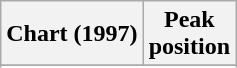<table class="wikitable sortable">
<tr>
<th align="left">Chart (1997)</th>
<th align="center">Peak<br>position</th>
</tr>
<tr>
</tr>
<tr>
</tr>
</table>
